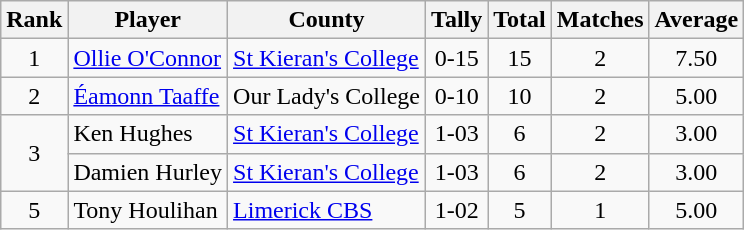<table class="wikitable">
<tr>
<th>Rank</th>
<th>Player</th>
<th>County</th>
<th>Tally</th>
<th>Total</th>
<th>Matches</th>
<th>Average</th>
</tr>
<tr>
<td rowspan=1 align=center>1</td>
<td><a href='#'>Ollie O'Connor</a></td>
<td><a href='#'>St Kieran's College</a></td>
<td align=center>0-15</td>
<td align=center>15</td>
<td align=center>2</td>
<td align=center>7.50</td>
</tr>
<tr>
<td rowspan=1 align=center>2</td>
<td><a href='#'>Éamonn Taaffe</a></td>
<td>Our Lady's College</td>
<td align=center>0-10</td>
<td align=center>10</td>
<td align=center>2</td>
<td align=center>5.00</td>
</tr>
<tr>
<td rowspan=2 align=center>3</td>
<td>Ken Hughes</td>
<td><a href='#'>St Kieran's College</a></td>
<td align=center>1-03</td>
<td align=center>6</td>
<td align=center>2</td>
<td align=center>3.00</td>
</tr>
<tr>
<td>Damien Hurley</td>
<td><a href='#'>St Kieran's College</a></td>
<td align=center>1-03</td>
<td align=center>6</td>
<td align=center>2</td>
<td align=center>3.00</td>
</tr>
<tr>
<td rowspan=1 align=center>5</td>
<td>Tony Houlihan</td>
<td><a href='#'>Limerick CBS</a></td>
<td align=center>1-02</td>
<td align=center>5</td>
<td align=center>1</td>
<td align=center>5.00</td>
</tr>
</table>
